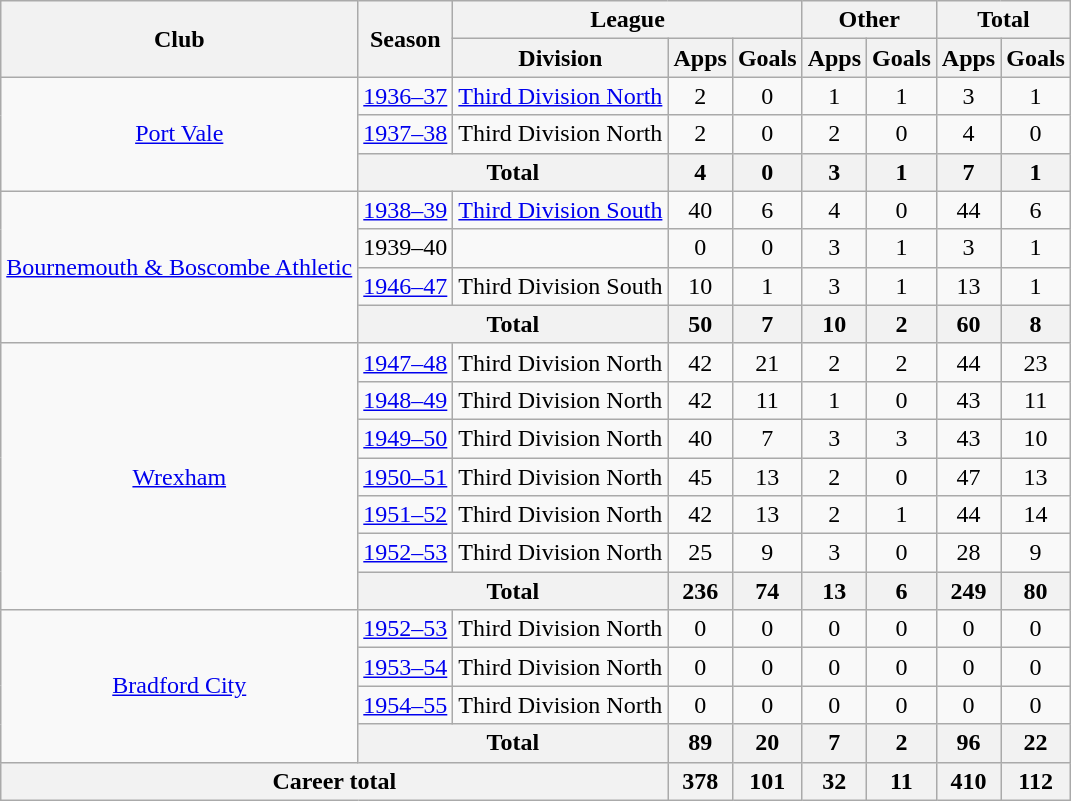<table class="wikitable" style="text-align: center;">
<tr>
<th rowspan="2">Club</th>
<th rowspan="2">Season</th>
<th colspan="3">League</th>
<th colspan="2">Other</th>
<th colspan="2">Total</th>
</tr>
<tr>
<th>Division</th>
<th>Apps</th>
<th>Goals</th>
<th>Apps</th>
<th>Goals</th>
<th>Apps</th>
<th>Goals</th>
</tr>
<tr>
<td rowspan="3"><a href='#'>Port Vale</a></td>
<td><a href='#'>1936–37</a></td>
<td><a href='#'>Third Division North</a></td>
<td>2</td>
<td>0</td>
<td>1</td>
<td>1</td>
<td>3</td>
<td>1</td>
</tr>
<tr>
<td><a href='#'>1937–38</a></td>
<td>Third Division North</td>
<td>2</td>
<td>0</td>
<td>2</td>
<td>0</td>
<td>4</td>
<td>0</td>
</tr>
<tr>
<th colspan="2">Total</th>
<th>4</th>
<th>0</th>
<th>3</th>
<th>1</th>
<th>7</th>
<th>1</th>
</tr>
<tr>
<td rowspan="4"><a href='#'>Bournemouth & Boscombe Athletic</a></td>
<td><a href='#'>1938–39</a></td>
<td><a href='#'>Third Division South</a></td>
<td>40</td>
<td>6</td>
<td>4</td>
<td>0</td>
<td>44</td>
<td>6</td>
</tr>
<tr>
<td>1939–40</td>
<td></td>
<td>0</td>
<td>0</td>
<td>3</td>
<td>1</td>
<td>3</td>
<td>1</td>
</tr>
<tr>
<td><a href='#'>1946–47</a></td>
<td>Third Division South</td>
<td>10</td>
<td>1</td>
<td>3</td>
<td>1</td>
<td>13</td>
<td>1</td>
</tr>
<tr>
<th colspan="2">Total</th>
<th>50</th>
<th>7</th>
<th>10</th>
<th>2</th>
<th>60</th>
<th>8</th>
</tr>
<tr>
<td rowspan="7"><a href='#'>Wrexham</a></td>
<td><a href='#'>1947–48</a></td>
<td>Third Division North</td>
<td>42</td>
<td>21</td>
<td>2</td>
<td>2</td>
<td>44</td>
<td>23</td>
</tr>
<tr>
<td><a href='#'>1948–49</a></td>
<td>Third Division North</td>
<td>42</td>
<td>11</td>
<td>1</td>
<td>0</td>
<td>43</td>
<td>11</td>
</tr>
<tr>
<td><a href='#'>1949–50</a></td>
<td>Third Division North</td>
<td>40</td>
<td>7</td>
<td>3</td>
<td>3</td>
<td>43</td>
<td>10</td>
</tr>
<tr>
<td><a href='#'>1950–51</a></td>
<td>Third Division North</td>
<td>45</td>
<td>13</td>
<td>2</td>
<td>0</td>
<td>47</td>
<td>13</td>
</tr>
<tr>
<td><a href='#'>1951–52</a></td>
<td>Third Division North</td>
<td>42</td>
<td>13</td>
<td>2</td>
<td>1</td>
<td>44</td>
<td>14</td>
</tr>
<tr>
<td><a href='#'>1952–53</a></td>
<td>Third Division North</td>
<td>25</td>
<td>9</td>
<td>3</td>
<td>0</td>
<td>28</td>
<td>9</td>
</tr>
<tr>
<th colspan="2">Total</th>
<th>236</th>
<th>74</th>
<th>13</th>
<th>6</th>
<th>249</th>
<th>80</th>
</tr>
<tr>
<td rowspan="4"><a href='#'>Bradford City</a></td>
<td><a href='#'>1952–53</a></td>
<td>Third Division North</td>
<td>0</td>
<td>0</td>
<td>0</td>
<td>0</td>
<td>0</td>
<td>0</td>
</tr>
<tr>
<td><a href='#'>1953–54</a></td>
<td>Third Division North</td>
<td>0</td>
<td>0</td>
<td>0</td>
<td>0</td>
<td>0</td>
<td>0</td>
</tr>
<tr>
<td><a href='#'>1954–55</a></td>
<td>Third Division North</td>
<td>0</td>
<td>0</td>
<td>0</td>
<td>0</td>
<td>0</td>
<td>0</td>
</tr>
<tr>
<th colspan="2">Total</th>
<th>89</th>
<th>20</th>
<th>7</th>
<th>2</th>
<th>96</th>
<th>22</th>
</tr>
<tr>
<th colspan="3">Career total</th>
<th>378</th>
<th>101</th>
<th>32</th>
<th>11</th>
<th>410</th>
<th>112</th>
</tr>
</table>
